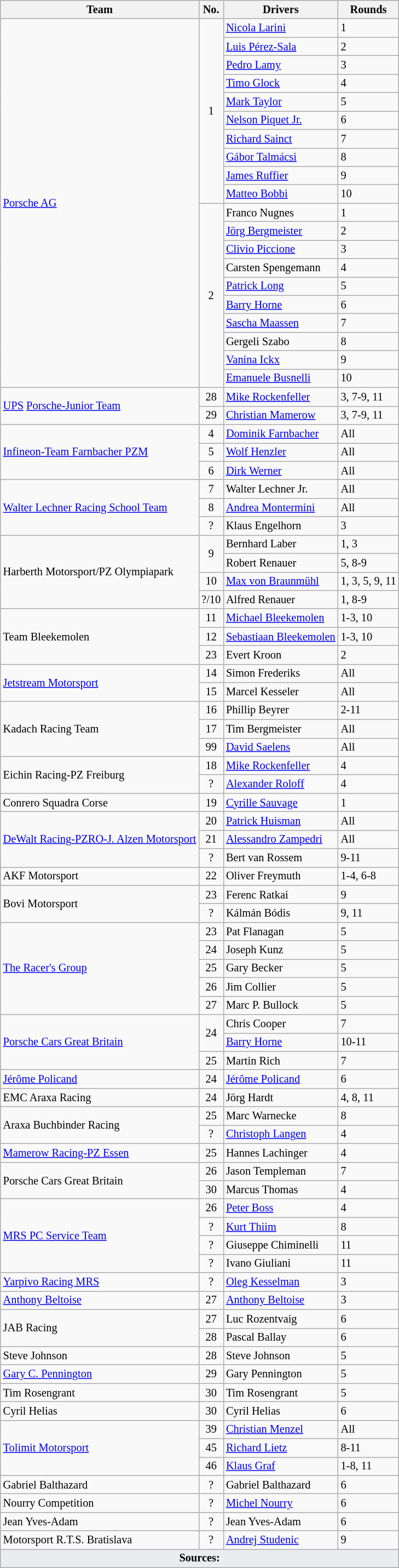<table class="wikitable" style="font-size: 85%;">
<tr>
<th>Team</th>
<th>No.</th>
<th>Drivers</th>
<th>Rounds</th>
</tr>
<tr>
<td rowspan=20> <a href='#'>Porsche AG</a></td>
<td rowspan=10 align="center">1</td>
<td> <a href='#'>Nicola Larini</a></td>
<td>1</td>
</tr>
<tr>
<td> <a href='#'>Luis Pérez-Sala</a></td>
<td>2</td>
</tr>
<tr>
<td> <a href='#'>Pedro Lamy</a></td>
<td>3</td>
</tr>
<tr>
<td> <a href='#'>Timo Glock</a></td>
<td>4</td>
</tr>
<tr>
<td> <a href='#'>Mark Taylor</a></td>
<td>5</td>
</tr>
<tr>
<td> <a href='#'>Nelson Piquet Jr.</a></td>
<td>6</td>
</tr>
<tr>
<td> <a href='#'>Richard Sainct</a></td>
<td>7</td>
</tr>
<tr>
<td> <a href='#'>Gábor Talmácsi</a></td>
<td>8</td>
</tr>
<tr>
<td> <a href='#'>James Ruffier</a></td>
<td>9</td>
</tr>
<tr>
<td> <a href='#'>Matteo Bobbi</a></td>
<td>10</td>
</tr>
<tr>
<td rowspan=10 align="center">2</td>
<td> Franco Nugnes</td>
<td>1</td>
</tr>
<tr>
<td> <a href='#'>Jörg Bergmeister</a></td>
<td>2</td>
</tr>
<tr>
<td> <a href='#'>Clivio Piccione</a></td>
<td>3</td>
</tr>
<tr>
<td> Carsten Spengemann</td>
<td>4</td>
</tr>
<tr>
<td> <a href='#'>Patrick Long</a></td>
<td>5</td>
</tr>
<tr>
<td> <a href='#'>Barry Horne</a></td>
<td>6</td>
</tr>
<tr>
<td> <a href='#'>Sascha Maassen</a></td>
<td>7</td>
</tr>
<tr>
<td> Gergeli Szabo</td>
<td>8</td>
</tr>
<tr>
<td> <a href='#'>Vanina Ickx</a></td>
<td>9</td>
</tr>
<tr>
<td> <a href='#'>Emanuele Busnelli</a></td>
<td>10</td>
</tr>
<tr>
<td rowspan=2> <a href='#'>UPS</a> <a href='#'>Porsche-Junior Team</a></td>
<td align="center">28</td>
<td> <a href='#'>Mike Rockenfeller</a></td>
<td>3, 7-9, 11</td>
</tr>
<tr>
<td align="center">29</td>
<td> <a href='#'>Christian Mamerow</a></td>
<td>3, 7-9, 11</td>
</tr>
<tr>
<td rowspan=3> <a href='#'>Infineon-Team Farnbacher PZM</a></td>
<td align="center">4</td>
<td> <a href='#'>Dominik Farnbacher</a></td>
<td>All</td>
</tr>
<tr>
<td align="center">5</td>
<td> <a href='#'>Wolf Henzler</a></td>
<td>All</td>
</tr>
<tr>
<td align="center">6</td>
<td> <a href='#'>Dirk Werner</a></td>
<td>All</td>
</tr>
<tr>
<td rowspan=3> <a href='#'>Walter Lechner Racing School Team</a></td>
<td align="center">7</td>
<td> Walter Lechner Jr.</td>
<td>All</td>
</tr>
<tr>
<td align="center">8</td>
<td> <a href='#'>Andrea Montermini</a></td>
<td>All</td>
</tr>
<tr>
<td align="center">?</td>
<td> Klaus Engelhorn</td>
<td>3</td>
</tr>
<tr>
<td rowspan=4> Harberth Motorsport/PZ Olympiapark</td>
<td rowspan=2 align="center">9</td>
<td> Bernhard Laber</td>
<td>1, 3</td>
</tr>
<tr>
<td> Robert Renauer</td>
<td>5, 8-9</td>
</tr>
<tr>
<td align="center">10</td>
<td> <a href='#'>Max von Braunmühl</a></td>
<td>1, 3, 5, 9, 11</td>
</tr>
<tr>
<td align="center">?/10</td>
<td> Alfred Renauer</td>
<td>1, 8-9</td>
</tr>
<tr>
<td rowspan=3> Team Bleekemolen</td>
<td align="center">11</td>
<td> <a href='#'>Michael Bleekemolen</a></td>
<td>1-3, 10</td>
</tr>
<tr>
<td align="center">12</td>
<td> <a href='#'>Sebastiaan Bleekemolen</a></td>
<td>1-3, 10</td>
</tr>
<tr>
<td align="center">23</td>
<td> Evert Kroon</td>
<td>2</td>
</tr>
<tr>
<td rowspan=2> <a href='#'>Jetstream Motorsport</a></td>
<td align="center">14</td>
<td> Simon Frederiks</td>
<td>All</td>
</tr>
<tr>
<td align="center">15</td>
<td> Marcel Kesseler</td>
<td>All</td>
</tr>
<tr>
<td rowspan=3> Kadach Racing Team</td>
<td align="center">16</td>
<td> Phillip Beyrer</td>
<td>2-11</td>
</tr>
<tr>
<td align="center">17</td>
<td> Tim Bergmeister</td>
<td>All</td>
</tr>
<tr>
<td align="center">99</td>
<td> <a href='#'>David Saelens</a></td>
<td>All</td>
</tr>
<tr>
<td rowspan=2> Eichin Racing-PZ Freiburg</td>
<td align="center">18</td>
<td> <a href='#'>Mike Rockenfeller</a></td>
<td>4</td>
</tr>
<tr>
<td align="center">?</td>
<td> <a href='#'>Alexander Roloff</a></td>
<td>4</td>
</tr>
<tr>
<td> Conrero Squadra Corse</td>
<td align="center">19</td>
<td> <a href='#'>Cyrille Sauvage</a></td>
<td>1</td>
</tr>
<tr>
<td rowspan=3> <a href='#'>DeWalt Racing-PZRO-J. Alzen Motorsport</a></td>
<td align="center">20</td>
<td> <a href='#'>Patrick Huisman</a></td>
<td>All</td>
</tr>
<tr>
<td align="center">21</td>
<td> <a href='#'>Alessandro Zampedri</a></td>
<td>All</td>
</tr>
<tr>
<td align="center">?</td>
<td> Bert van Rossem</td>
<td>9-11</td>
</tr>
<tr>
<td> AKF Motorsport</td>
<td align="center">22</td>
<td> Oliver Freymuth</td>
<td>1-4, 6-8</td>
</tr>
<tr>
<td rowspan=2> Bovi Motorsport</td>
<td align="center">23</td>
<td> Ferenc Ratkai</td>
<td>9</td>
</tr>
<tr>
<td align="center">?</td>
<td> Kálmán Bódis</td>
<td>9, 11</td>
</tr>
<tr>
<td rowspan=5> <a href='#'>The Racer's Group</a></td>
<td align="center">23</td>
<td> Pat Flanagan</td>
<td>5</td>
</tr>
<tr>
<td align="center">24</td>
<td> Joseph Kunz</td>
<td>5</td>
</tr>
<tr>
<td align="center">25</td>
<td> Gary Becker</td>
<td>5</td>
</tr>
<tr>
<td align="center">26</td>
<td> Jim Collier</td>
<td>5</td>
</tr>
<tr>
<td align="center">27</td>
<td> Marc P. Bullock</td>
<td>5</td>
</tr>
<tr>
<td rowspan=3> <a href='#'>Porsche Cars Great Britain</a></td>
<td rowspan=2 align="center">24</td>
<td> Chris Cooper</td>
<td>7</td>
</tr>
<tr>
<td> <a href='#'>Barry Horne</a></td>
<td>10-11</td>
</tr>
<tr>
<td align="center">25</td>
<td> Martin Rich</td>
<td>7</td>
</tr>
<tr>
<td> <a href='#'>Jérôme Policand</a></td>
<td align="center">24</td>
<td> <a href='#'>Jérôme Policand</a></td>
<td>6</td>
</tr>
<tr>
<td rowspan=1> EMC Araxa Racing</td>
<td align="center">24</td>
<td> Jörg Hardt</td>
<td>4, 8, 11</td>
</tr>
<tr>
<td rowspan=2> Araxa Buchbinder Racing</td>
<td align="center">25</td>
<td> Marc Warnecke</td>
<td>8</td>
</tr>
<tr>
<td align="center">?</td>
<td> <a href='#'>Christoph Langen</a></td>
<td>4</td>
</tr>
<tr>
<td> <a href='#'>Mamerow Racing-PZ Essen</a></td>
<td align="center">25</td>
<td> Hannes Lachinger</td>
<td>4</td>
</tr>
<tr>
<td rowspan=2> Porsche Cars Great Britain</td>
<td align="center">26</td>
<td> Jason Templeman</td>
<td>7</td>
</tr>
<tr>
<td align="center">30</td>
<td> Marcus Thomas</td>
<td>4</td>
</tr>
<tr>
<td rowspan=4> <a href='#'>MRS PC Service Team</a></td>
<td align="center">26</td>
<td> <a href='#'>Peter Boss</a></td>
<td>4</td>
</tr>
<tr>
<td align="center">?</td>
<td> <a href='#'>Kurt Thiim</a></td>
<td>8</td>
</tr>
<tr>
<td align="center">?</td>
<td> Giuseppe Chiminelli</td>
<td>11</td>
</tr>
<tr>
<td align="center">?</td>
<td> Ivano Giuliani</td>
<td>11</td>
</tr>
<tr>
<td rowspan=1> <a href='#'>Yarpivo Racing MRS</a></td>
<td align="center">?</td>
<td> <a href='#'>Oleg Kesselman</a></td>
<td>3</td>
</tr>
<tr>
<td> <a href='#'>Anthony Beltoise</a></td>
<td align="center">27</td>
<td> <a href='#'>Anthony Beltoise</a></td>
<td>3</td>
</tr>
<tr>
<td rowspan=2> JAB Racing</td>
<td align="center">27</td>
<td> Luc Rozentvaig</td>
<td>6</td>
</tr>
<tr>
<td align="center">28</td>
<td> Pascal Ballay</td>
<td>6</td>
</tr>
<tr>
<td> Steve Johnson</td>
<td align="center">28</td>
<td> Steve Johnson</td>
<td>5</td>
</tr>
<tr>
<td> <a href='#'>Gary C. Pennington</a></td>
<td align="center">29</td>
<td> Gary Pennington</td>
<td>5</td>
</tr>
<tr>
<td> Tim Rosengrant</td>
<td align="center">30</td>
<td> Tim Rosengrant</td>
<td>5</td>
</tr>
<tr>
<td> Cyril Helias</td>
<td align="center">30</td>
<td> Cyril Helias</td>
<td>6</td>
</tr>
<tr>
<td rowspan=3> <a href='#'>Tolimit Motorsport</a></td>
<td align="center">39</td>
<td> <a href='#'>Christian Menzel</a></td>
<td>All</td>
</tr>
<tr>
<td align="center">45</td>
<td> <a href='#'>Richard Lietz</a></td>
<td>8-11</td>
</tr>
<tr>
<td align="center">46</td>
<td> <a href='#'>Klaus Graf</a></td>
<td>1-8, 11</td>
</tr>
<tr>
<td> Gabriel Balthazard</td>
<td align="center">?</td>
<td> Gabriel Balthazard</td>
<td>6</td>
</tr>
<tr>
<td> Nourry Competition</td>
<td align="center">?</td>
<td> <a href='#'>Michel Nourry</a></td>
<td>6</td>
</tr>
<tr>
<td> Jean Yves-Adam</td>
<td align="center">?</td>
<td> Jean Yves-Adam</td>
<td>6</td>
</tr>
<tr>
<td> Motorsport R.T.S. Bratislava</td>
<td align="center">?</td>
<td> <a href='#'>Andrej Studenic</a></td>
<td>9</td>
</tr>
<tr class="sortbottom">
<td colspan="4" style="background-color:#EAECF0;text-align:center"><strong>Sources:</strong></td>
</tr>
</table>
